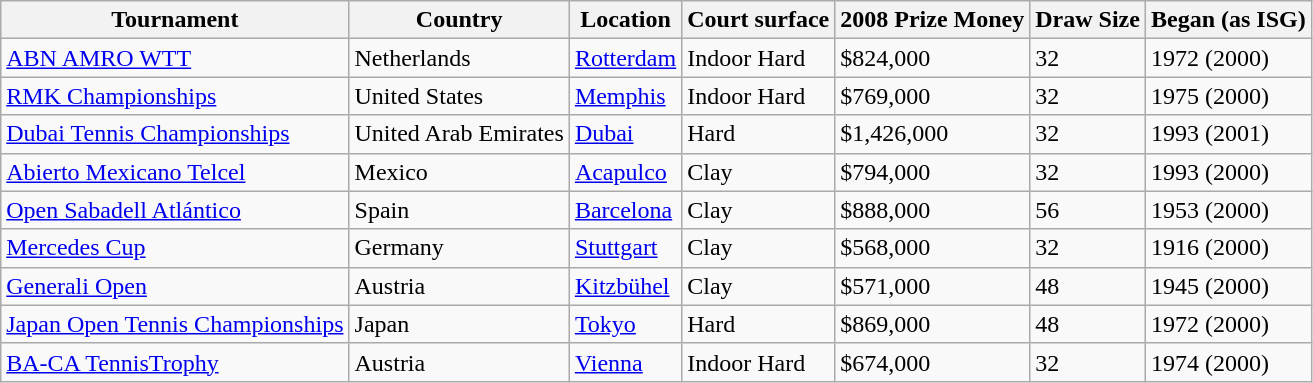<table class=wikitable>
<tr>
<th>Tournament</th>
<th>Country</th>
<th>Location</th>
<th>Court surface</th>
<th>2008 Prize Money</th>
<th>Draw Size</th>
<th>Began (as ISG)</th>
</tr>
<tr>
<td><a href='#'>ABN AMRO WTT</a></td>
<td>Netherlands</td>
<td><a href='#'>Rotterdam</a></td>
<td>Indoor Hard</td>
<td>$824,000</td>
<td>32</td>
<td>1972 (2000)</td>
</tr>
<tr>
<td><a href='#'>RMK Championships</a></td>
<td>United States</td>
<td><a href='#'>Memphis</a></td>
<td>Indoor Hard</td>
<td>$769,000</td>
<td>32</td>
<td>1975 (2000)</td>
</tr>
<tr>
<td><a href='#'>Dubai Tennis Championships</a></td>
<td>United Arab Emirates</td>
<td><a href='#'>Dubai</a></td>
<td>Hard</td>
<td>$1,426,000</td>
<td>32</td>
<td>1993 (2001)</td>
</tr>
<tr>
<td><a href='#'>Abierto Mexicano Telcel</a></td>
<td>Mexico</td>
<td><a href='#'>Acapulco</a></td>
<td>Clay</td>
<td>$794,000</td>
<td>32</td>
<td>1993 (2000)</td>
</tr>
<tr>
<td><a href='#'>Open Sabadell Atlántico</a></td>
<td>Spain</td>
<td><a href='#'>Barcelona</a></td>
<td>Clay</td>
<td>$888,000</td>
<td>56</td>
<td>1953 (2000)</td>
</tr>
<tr>
<td><a href='#'>Mercedes Cup</a></td>
<td>Germany</td>
<td><a href='#'>Stuttgart</a></td>
<td>Clay</td>
<td>$568,000</td>
<td>32</td>
<td>1916 (2000)</td>
</tr>
<tr>
<td><a href='#'>Generali Open</a></td>
<td>Austria</td>
<td><a href='#'>Kitzbühel</a></td>
<td>Clay</td>
<td>$571,000</td>
<td>48</td>
<td>1945 (2000)</td>
</tr>
<tr>
<td><a href='#'>Japan Open Tennis Championships</a></td>
<td>Japan</td>
<td><a href='#'>Tokyo</a></td>
<td>Hard</td>
<td>$869,000</td>
<td>48</td>
<td>1972 (2000)</td>
</tr>
<tr>
<td><a href='#'>BA-CA TennisTrophy</a></td>
<td>Austria</td>
<td><a href='#'>Vienna</a></td>
<td>Indoor Hard</td>
<td>$674,000</td>
<td>32</td>
<td>1974 (2000)</td>
</tr>
</table>
